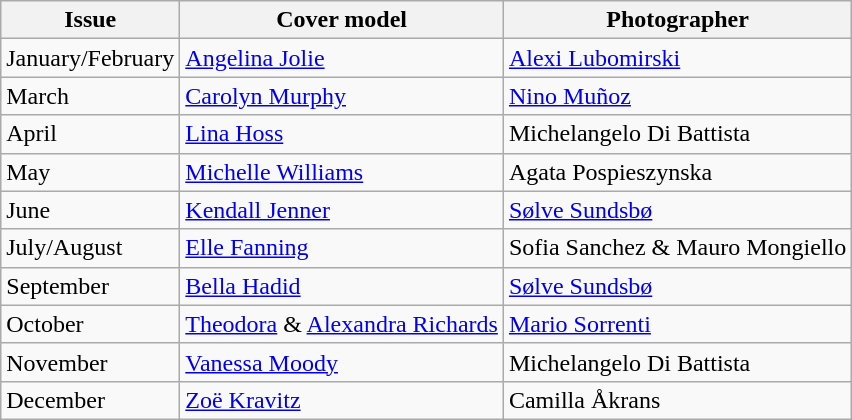<table class="sortable wikitable">
<tr>
<th>Issue</th>
<th>Cover model</th>
<th>Photographer</th>
</tr>
<tr>
<td>January/February</td>
<td><a href='#'>Angelina Jolie</a></td>
<td><a href='#'>Alexi Lubomirski</a></td>
</tr>
<tr>
<td>March</td>
<td><a href='#'>Carolyn Murphy</a></td>
<td><a href='#'>Nino Muñoz</a></td>
</tr>
<tr>
<td>April</td>
<td><a href='#'>Lina Hoss</a></td>
<td>Michelangelo Di Battista</td>
</tr>
<tr>
<td>May</td>
<td><a href='#'>Michelle Williams</a></td>
<td>Agata Pospieszynska</td>
</tr>
<tr>
<td>June</td>
<td><a href='#'>Kendall Jenner</a></td>
<td><a href='#'>Sølve Sundsbø</a></td>
</tr>
<tr>
<td>July/August</td>
<td><a href='#'>Elle Fanning</a></td>
<td>Sofia Sanchez & Mauro Mongiello</td>
</tr>
<tr>
<td>September</td>
<td><a href='#'>Bella Hadid</a></td>
<td><a href='#'>Sølve Sundsbø</a></td>
</tr>
<tr>
<td>October</td>
<td><a href='#'>Theodora</a> & <a href='#'>Alexandra Richards</a></td>
<td><a href='#'>Mario Sorrenti</a></td>
</tr>
<tr>
<td>November</td>
<td><a href='#'>Vanessa Moody</a></td>
<td>Michelangelo Di Battista</td>
</tr>
<tr>
<td>December</td>
<td><a href='#'>Zoë Kravitz</a></td>
<td>Camilla Åkrans</td>
</tr>
</table>
